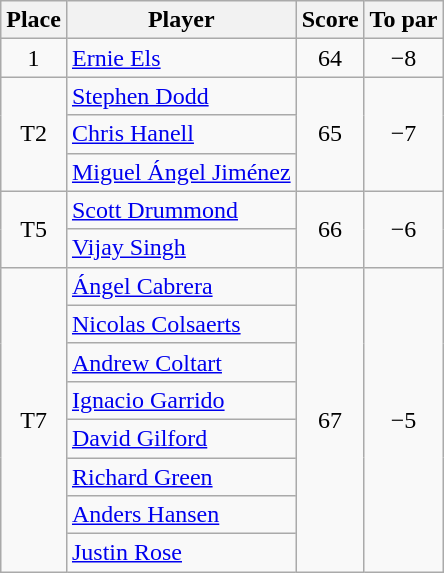<table class="wikitable">
<tr>
<th>Place</th>
<th>Player</th>
<th>Score</th>
<th>To par</th>
</tr>
<tr>
<td align=center>1</td>
<td> <a href='#'>Ernie Els</a></td>
<td align=center>64</td>
<td align=center>−8</td>
</tr>
<tr>
<td rowspan="3" align=center>T2</td>
<td> <a href='#'>Stephen Dodd</a></td>
<td rowspan="3" align=center>65</td>
<td rowspan="3" align=center>−7</td>
</tr>
<tr>
<td> <a href='#'>Chris Hanell</a></td>
</tr>
<tr>
<td> <a href='#'>Miguel Ángel Jiménez</a></td>
</tr>
<tr>
<td rowspan="2" align=center>T5</td>
<td> <a href='#'>Scott Drummond</a></td>
<td rowspan="2" align=center>66</td>
<td rowspan="2" align=center>−6</td>
</tr>
<tr>
<td> <a href='#'>Vijay Singh</a></td>
</tr>
<tr>
<td rowspan="8" align=center>T7</td>
<td> <a href='#'>Ángel Cabrera</a></td>
<td rowspan="8" align=center>67</td>
<td rowspan="8" align=center>−5</td>
</tr>
<tr>
<td> <a href='#'>Nicolas Colsaerts</a></td>
</tr>
<tr>
<td> <a href='#'>Andrew Coltart</a></td>
</tr>
<tr>
<td> <a href='#'>Ignacio Garrido</a></td>
</tr>
<tr>
<td> <a href='#'>David Gilford</a></td>
</tr>
<tr>
<td> <a href='#'>Richard Green</a></td>
</tr>
<tr>
<td> <a href='#'>Anders Hansen</a></td>
</tr>
<tr>
<td> <a href='#'>Justin Rose</a></td>
</tr>
</table>
